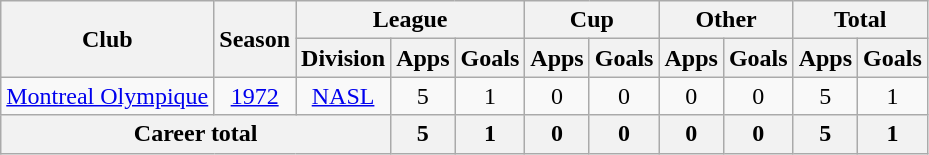<table class="wikitable" style="text-align: center">
<tr>
<th rowspan="2">Club</th>
<th rowspan="2">Season</th>
<th colspan="3">League</th>
<th colspan="2">Cup</th>
<th colspan="2">Other</th>
<th colspan="2">Total</th>
</tr>
<tr>
<th>Division</th>
<th>Apps</th>
<th>Goals</th>
<th>Apps</th>
<th>Goals</th>
<th>Apps</th>
<th>Goals</th>
<th>Apps</th>
<th>Goals</th>
</tr>
<tr>
<td><a href='#'>Montreal Olympique</a></td>
<td><a href='#'>1972</a></td>
<td><a href='#'>NASL</a></td>
<td>5</td>
<td>1</td>
<td>0</td>
<td>0</td>
<td>0</td>
<td>0</td>
<td>5</td>
<td>1</td>
</tr>
<tr>
<th colspan="3"><strong>Career total</strong></th>
<th>5</th>
<th>1</th>
<th>0</th>
<th>0</th>
<th>0</th>
<th>0</th>
<th>5</th>
<th>1</th>
</tr>
</table>
